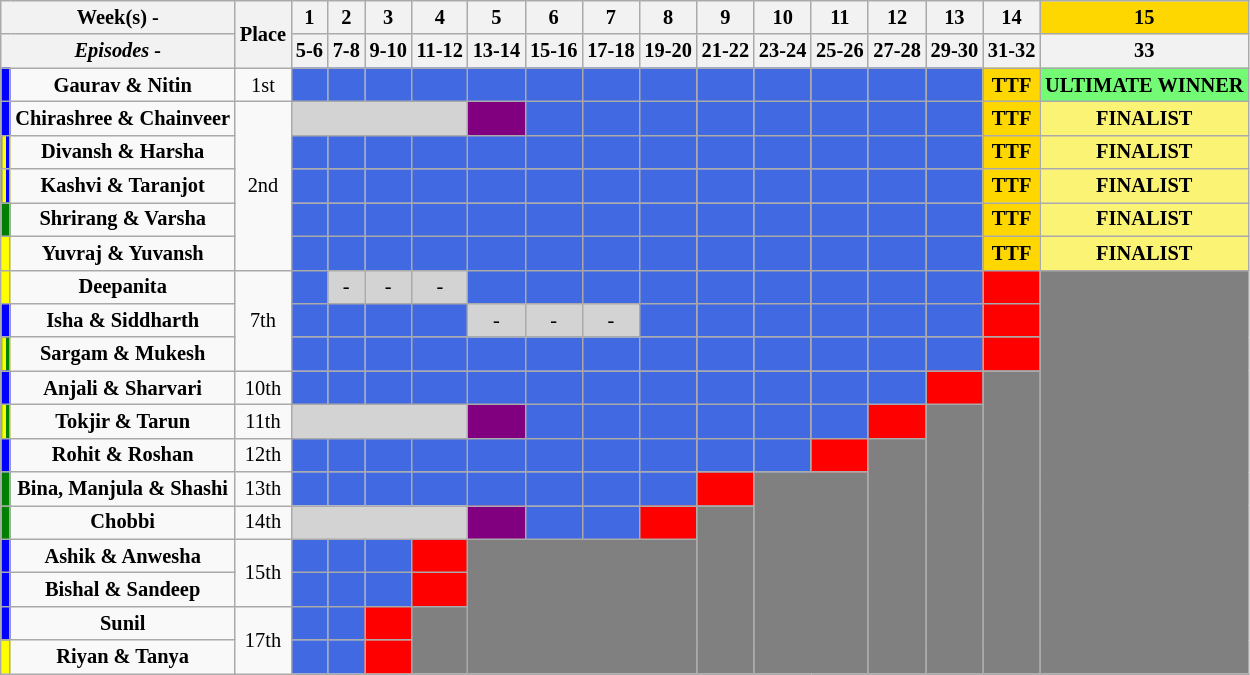<table class="wikitable" border="2" style="text-align:center; font-size:85%">
<tr>
<th colspan="2">Week(s) -</th>
<th rowspan="2">Place</th>
<th>1</th>
<th>2</th>
<th>3</th>
<th>4</th>
<th>5</th>
<th>6</th>
<th>7</th>
<th>8</th>
<th>9</th>
<th>10</th>
<th>11</th>
<th>12</th>
<th>13</th>
<th>14</th>
<td Bgcolor=gold><strong>15</strong></td>
</tr>
<tr>
<th colspan="2"><em>Episodes -</em></th>
<th>5-6</th>
<th>7-8</th>
<th>9-10</th>
<th>11-12</th>
<th>13-14</th>
<th>15-16</th>
<th>17-18</th>
<th>19-20</th>
<th>21-22</th>
<th>23-24</th>
<th>25-26</th>
<th>27-28</th>
<th>29-30</th>
<th>31-32</th>
<th>33</th>
</tr>
<tr>
<td bgcolor="blue"></td>
<td><strong>Gaurav & Nitin</strong></td>
<td>1st</td>
<td bgcolor="royalblue"><strong></strong></td>
<td bgcolor="royalblue"><strong></strong></td>
<td bgcolor="royalblue"><strong></strong></td>
<td bgcolor="royalblue"><strong></strong></td>
<td bgcolor="royalblue"><strong></strong></td>
<td bgcolor="royalblue"><strong></strong></td>
<td bgcolor="royalblue"><strong></strong></td>
<td bgcolor="royalblue"><strong></strong></td>
<td bgcolor="royalblue"><strong></strong></td>
<td bgcolor="royalblue"><strong></strong></td>
<td bgcolor="royalblue"><strong></strong></td>
<td bgcolor="royalblue"><strong></strong></td>
<td bgcolor="royalblue"><strong></strong></td>
<td bgcolor="gold"><strong>TTF</strong></td>
<td style="background:#73FB76;"><strong>ULTIMATE WINNER</strong></td>
</tr>
<tr>
<td bgcolor="blue"></td>
<td><strong>Chirashree & Chainveer</strong></td>
<td rowspan="5">2nd</td>
<td colspan="4" bgcolor="lightgrey"></td>
<td bgcolor="purple"></td>
<td bgcolor="royalblue"><strong></strong></td>
<td bgcolor="royalblue"><strong></strong></td>
<td bgcolor="royalblue"><strong></strong></td>
<td bgcolor="royalblue"><strong></strong></td>
<td bgcolor="royalblue"><strong></strong></td>
<td bgcolor="royalblue"><strong></strong></td>
<td bgcolor="royalblue"><strong></strong></td>
<td bgcolor="royalblue"><strong></strong></td>
<td bgcolor="gold"><strong>TTF</strong></td>
<td style="background:#fbf373;"><strong>FINALIST</strong></td>
</tr>
<tr>
<td style="background-image: linear-gradient(to right, yellow 50%, blue 50%);"></td>
<td><strong>Divansh & Harsha</strong></td>
<td bgcolor="royalblue"><strong></strong></td>
<td bgcolor="royalblue"><strong></strong></td>
<td bgcolor="royalblue"><strong></strong></td>
<td bgcolor="royalblue"><strong></strong></td>
<td bgcolor="royalblue"><strong></strong></td>
<td bgcolor="royalblue"><strong></strong></td>
<td bgcolor="royalblue"><strong></strong></td>
<td bgcolor="royalblue"><strong></strong></td>
<td bgcolor="royalblue"><strong></strong></td>
<td bgcolor="royalblue"><strong></strong></td>
<td bgcolor="royalblue"><strong></strong></td>
<td bgcolor="royalblue"><strong></strong></td>
<td bgcolor="royalblue"><strong></strong></td>
<td bgcolor="gold"><strong>TTF</strong></td>
<td style="background:#fbf373;"><strong>FINALIST</strong></td>
</tr>
<tr>
<td style="background-image: linear-gradient(to right, yellow 50%, blue 50%);"></td>
<td><strong>Kashvi & Taranjot</strong></td>
<td bgcolor="royalblue"><strong></strong></td>
<td bgcolor="royalblue"><strong></strong></td>
<td bgcolor="royalblue"><strong></strong></td>
<td bgcolor="royalblue"><strong></strong></td>
<td bgcolor="royalblue"><strong></strong></td>
<td bgcolor="royalblue"><strong></strong></td>
<td bgcolor="royalblue"><strong></strong></td>
<td bgcolor="royalblue"><strong></strong></td>
<td bgcolor="royalblue"><strong></strong></td>
<td bgcolor="royalblue"><strong></strong></td>
<td bgcolor="royalblue"><strong></strong></td>
<td bgcolor="royalblue"><strong></strong></td>
<td bgcolor="royalblue"><strong></strong></td>
<td bgcolor="gold"><strong>TTF</strong></td>
<td style="background:#fbf373;"><strong>FINALIST</strong></td>
</tr>
<tr>
<td bgcolor="green"></td>
<td><strong>Shrirang & Varsha</strong></td>
<td bgcolor="royalblue"><strong></strong></td>
<td bgcolor="royalblue"><strong></strong></td>
<td bgcolor="royalblue"><strong></strong></td>
<td bgcolor="royalblue"><strong></strong></td>
<td bgcolor="royalblue"><strong></strong></td>
<td bgcolor="royalblue"><strong></strong></td>
<td bgcolor="royalblue"><strong></strong></td>
<td bgcolor="royalblue"><strong></strong></td>
<td bgcolor="royalblue"><strong></strong></td>
<td bgcolor="royalblue"><strong></strong></td>
<td bgcolor="royalblue"><strong></strong></td>
<td bgcolor="royalblue"><strong></strong></td>
<td bgcolor="royalblue"><strong></strong></td>
<td bgcolor="gold"><strong>TTF</strong></td>
<td style="background:#fbf373;"><strong>FINALIST</strong></td>
</tr>
<tr>
<td bgcolor="yellow"></td>
<td><strong>Yuvraj & Yuvansh</strong></td>
<td bgcolor="royalblue"><strong></strong></td>
<td bgcolor="royalblue"><strong></strong></td>
<td bgcolor="royalblue"><strong></strong></td>
<td bgcolor="royalblue"><strong></strong></td>
<td bgcolor="royalblue"><strong></strong></td>
<td bgcolor="royalblue"><strong></strong></td>
<td bgcolor="royalblue"><strong></strong></td>
<td bgcolor="royalblue"><strong></strong></td>
<td bgcolor="royalblue"><strong></strong></td>
<td bgcolor="royalblue"><strong></strong></td>
<td bgcolor="royalblue"><strong></strong></td>
<td bgcolor="royalblue"><strong></strong></td>
<td bgcolor="royalblue"><strong></strong></td>
<td bgcolor="gold"><strong>TTF</strong></td>
<td style="background:#fbf373;"><strong>FINALIST</strong></td>
</tr>
<tr>
<td bgcolor="yellow"></td>
<td><strong>Deepanita</strong></td>
<td rowspan="3">7th</td>
<td bgcolor="royalblue"><strong></strong></td>
<td bgcolor="lightgrey">-</td>
<td bgcolor="lightgrey">-</td>
<td bgcolor="lightgrey">-</td>
<td bgcolor="royalblue"><strong></strong></td>
<td bgcolor="royalblue"><strong></strong></td>
<td bgcolor="royalblue"><strong></strong></td>
<td bgcolor="royalblue"><strong></strong></td>
<td bgcolor="royalblue"><strong></strong></td>
<td bgcolor="royalblue"><strong></strong></td>
<td bgcolor="royalblue"><strong></strong></td>
<td bgcolor="royalblue"><strong></strong></td>
<td bgcolor="royalblue"><strong></strong></td>
<td bgcolor="red"></td>
<td rowspan="12" bgcolor="grey"></td>
</tr>
<tr>
<td bgcolor="blue"></td>
<td><strong>Isha & Siddharth</strong></td>
<td bgcolor="royalblue"><strong></strong></td>
<td bgcolor="royalblue"><strong></strong></td>
<td bgcolor="royalblue"><strong></strong></td>
<td bgcolor="royalblue"><strong></strong></td>
<td bgcolor="lightgrey">-</td>
<td bgcolor="lightgrey">-</td>
<td bgcolor="lightgrey">-</td>
<td bgcolor="royalblue"><strong></strong></td>
<td bgcolor="royalblue"><strong></strong></td>
<td bgcolor="royalblue"><strong></strong></td>
<td bgcolor="royalblue"><strong></strong></td>
<td bgcolor="royalblue"><strong></strong></td>
<td bgcolor="royalblue"><strong></strong></td>
<td bgcolor="red"></td>
</tr>
<tr>
<td style="background-image: linear-gradient(to right, yellow 50%, green 50%);"></td>
<td><strong>Sargam & Mukesh</strong></td>
<td bgcolor="royalblue"><strong></strong></td>
<td bgcolor="royalblue"><strong></strong></td>
<td bgcolor="royalblue"><strong></strong></td>
<td bgcolor="royalblue"><strong></strong></td>
<td bgcolor="royalblue"><strong></strong></td>
<td bgcolor="royalblue"><strong></strong></td>
<td bgcolor="royalblue"><strong></strong></td>
<td bgcolor="royalblue"><strong></strong></td>
<td bgcolor="royalblue"><strong></strong></td>
<td bgcolor="royalblue"><strong></strong></td>
<td bgcolor="royalblue"><strong></strong></td>
<td bgcolor="royalblue"><strong></strong></td>
<td bgcolor="royalblue"><strong></strong></td>
<td bgcolor="red"></td>
</tr>
<tr>
<td bgcolor="blue"></td>
<td><strong>Anjali & Sharvari</strong></td>
<td>10th</td>
<td bgcolor="royalblue"><strong></strong></td>
<td bgcolor="royalblue"><strong></strong></td>
<td bgcolor="royalblue"><strong></strong></td>
<td bgcolor="royalblue"><strong></strong></td>
<td bgcolor="royalblue"><strong></strong></td>
<td bgcolor="royalblue"><strong></strong></td>
<td bgcolor="royalblue"><strong></strong></td>
<td bgcolor="royalblue"><strong></strong></td>
<td bgcolor="royalblue"><strong></strong></td>
<td bgcolor="royalblue"><strong></strong></td>
<td bgcolor="royalblue"><strong></strong></td>
<td bgcolor="royalblue"><strong></strong></td>
<td bgcolor="red"></td>
<td rowspan="9" bgcolor="grey"></td>
</tr>
<tr>
<td style="background-image: linear-gradient(to right, yellow 50%, green 50%);"></td>
<td><strong>Tokjir & Tarun</strong></td>
<td>11th</td>
<td colspan="4" bgcolor="lightgrey"></td>
<td bgcolor="purple"></td>
<td bgcolor="royalblue"><strong></strong></td>
<td bgcolor="royalblue"><strong></strong></td>
<td bgcolor="royalblue"><strong></strong></td>
<td bgcolor="royalblue"><strong></strong></td>
<td bgcolor="royalblue"><strong></strong></td>
<td bgcolor="royalblue"><strong></strong></td>
<td bgcolor="red"></td>
<td rowspan="8" bgcolor="grey"></td>
</tr>
<tr>
<td bgcolor="blue"></td>
<td><strong>Rohit & Roshan</strong></td>
<td>12th</td>
<td bgcolor="royalblue"><strong></strong></td>
<td bgcolor="royalblue"><strong></strong></td>
<td bgcolor="royalblue"><strong></strong></td>
<td bgcolor="royalblue"><strong></strong></td>
<td bgcolor="royalblue"><strong></strong></td>
<td bgcolor="royalblue"><strong></strong></td>
<td bgcolor="royalblue"><strong></strong></td>
<td bgcolor="royalblue"><strong></strong></td>
<td bgcolor="royalblue"><strong></strong></td>
<td bgcolor="royalblue"><strong></strong></td>
<td bgcolor="red"></td>
<td rowspan="7" bgcolor="grey"></td>
</tr>
<tr>
<td bgcolor="green"></td>
<td><strong>Bina, Manjula & Shashi</strong></td>
<td>13th</td>
<td bgcolor="royalblue"><strong></strong></td>
<td bgcolor="royalblue"><strong></strong></td>
<td bgcolor="royalblue"><strong></strong></td>
<td bgcolor="royalblue"><strong></strong></td>
<td bgcolor="royalblue"><strong></strong></td>
<td bgcolor="royalblue"><strong></strong></td>
<td bgcolor="royalblue"><strong></strong></td>
<td bgcolor="royalblue"><strong></strong></td>
<td bgcolor="red"></td>
<td colspan="2" rowspan="6" bgcolor="grey"></td>
</tr>
<tr>
<td bgcolor="green"></td>
<td><strong>Chobbi</strong></td>
<td>14th</td>
<td colspan="4" bgcolor="lightgrey"></td>
<td bgcolor="purple"></td>
<td bgcolor="royalblue"><strong></strong></td>
<td bgcolor="royalblue"><strong></strong></td>
<td bgcolor="red"></td>
<td rowspan="5" bgcolor="grey"></td>
</tr>
<tr>
<td bgcolor="blue"></td>
<td><strong>Ashik & Anwesha</strong></td>
<td rowspan="2">15th</td>
<td bgcolor="royalblue"><strong></strong></td>
<td bgcolor="royalblue"><strong></strong></td>
<td bgcolor="royalblue"><strong></strong></td>
<td bgcolor="red"></td>
<td colspan="4" rowspan="4" bgcolor="grey"></td>
</tr>
<tr>
<td bgcolor="blue"></td>
<td><strong>Bishal & Sandeep</strong></td>
<td bgcolor="royalblue"><strong></strong></td>
<td bgcolor="royalblue"><strong></strong></td>
<td bgcolor="royalblue"><strong></strong></td>
<td bgcolor="red"></td>
</tr>
<tr>
<td bgcolor="blue"></td>
<td><strong>Sunil</strong></td>
<td rowspan="2">17th</td>
<td bgcolor="royalblue"><strong></strong></td>
<td bgcolor="royalblue"><strong></strong></td>
<td bgcolor="red"></td>
<td rowspan="2" bgcolor="grey"></td>
</tr>
<tr>
<td bgcolor="yellow"></td>
<td><strong>Riyan & Tanya</strong></td>
<td bgcolor="royalblue"><strong></strong></td>
<td bgcolor="royalblue"><strong></strong></td>
<td bgcolor="red"></td>
</tr>
</table>
